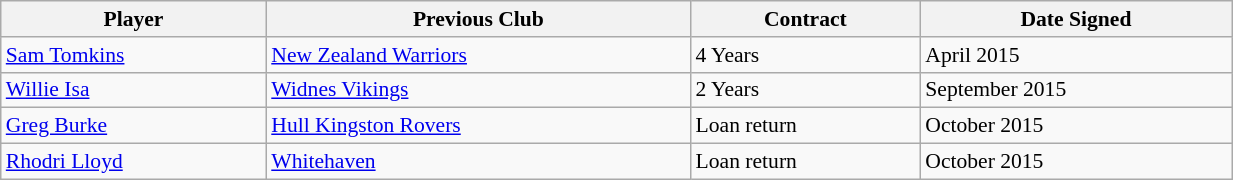<table class="wikitable"  style="width:65%; font-size:90%;">
<tr>
<th>Player</th>
<th>Previous Club</th>
<th>Contract</th>
<th>Date Signed</th>
</tr>
<tr>
<td> <a href='#'>Sam Tomkins</a></td>
<td><a href='#'>New Zealand Warriors</a></td>
<td>4 Years</td>
<td>April 2015</td>
</tr>
<tr>
<td> <a href='#'>Willie Isa</a></td>
<td><a href='#'>Widnes Vikings</a></td>
<td>2 Years</td>
<td>September 2015</td>
</tr>
<tr>
<td> <a href='#'>Greg Burke</a></td>
<td><a href='#'>Hull Kingston Rovers</a></td>
<td>Loan return</td>
<td>October 2015</td>
</tr>
<tr>
<td> <a href='#'>Rhodri Lloyd</a></td>
<td><a href='#'>Whitehaven</a></td>
<td>Loan return</td>
<td>October 2015</td>
</tr>
</table>
